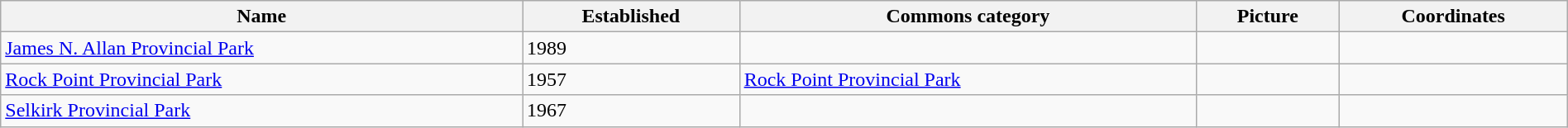<table class='wikitable sortable' style='width:100%'>
<tr>
<th>Name</th>
<th>Established</th>
<th>Commons category</th>
<th>Picture</th>
<th>Coordinates</th>
</tr>
<tr>
<td><a href='#'>James N. Allan Provincial Park</a></td>
<td>1989</td>
<td></td>
<td></td>
<td></td>
</tr>
<tr>
<td><a href='#'>Rock Point Provincial Park</a></td>
<td>1957</td>
<td><a href='#'>Rock Point Provincial Park</a></td>
<td></td>
<td></td>
</tr>
<tr>
<td><a href='#'>Selkirk Provincial Park</a></td>
<td>1967</td>
<td></td>
<td></td>
<td></td>
</tr>
</table>
